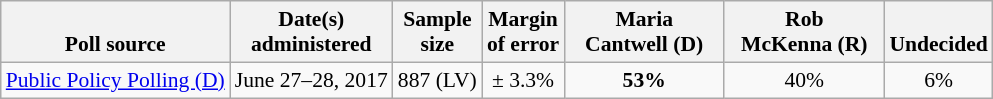<table class="wikitable" style="font-size:90%;text-align:center;">
<tr valign=bottom>
<th>Poll source</th>
<th>Date(s)<br>administered</th>
<th>Sample<br>size</th>
<th>Margin<br>of error</th>
<th style="width:100px;">Maria<br>Cantwell (D)</th>
<th style="width:100px;">Rob<br>McKenna (R)</th>
<th>Undecided</th>
</tr>
<tr>
<td style="text-align:left;"><a href='#'>Public Policy Polling (D)</a></td>
<td>June 27–28, 2017</td>
<td>887 (LV)</td>
<td>± 3.3%</td>
<td><strong>53%</strong></td>
<td>40%</td>
<td>6%</td>
</tr>
</table>
